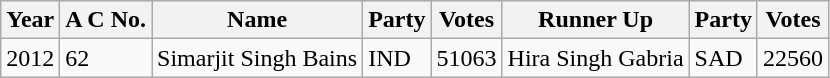<table class="wikitable sortable">
<tr>
<th>Year</th>
<th>A C No.</th>
<th>Name</th>
<th>Party</th>
<th>Votes</th>
<th>Runner Up</th>
<th>Party</th>
<th>Votes</th>
</tr>
<tr>
<td>2012</td>
<td>62</td>
<td>Simarjit Singh Bains</td>
<td>IND</td>
<td>51063</td>
<td>Hira Singh Gabria</td>
<td>SAD</td>
<td>22560</td>
</tr>
</table>
